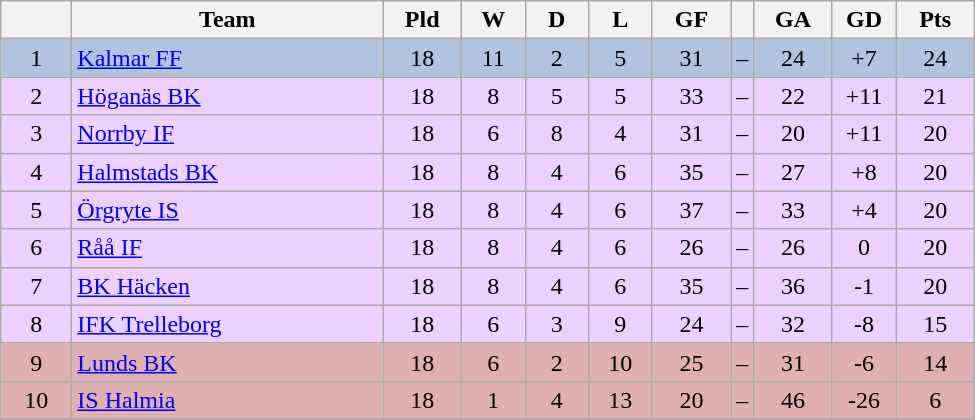<table class="wikitable" style="text-align: center;">
<tr>
<th style="width: 40px;"></th>
<th style="width: 200px;">Team</th>
<th style="width: 45px;">Pld</th>
<th style="width: 35px;">W</th>
<th style="width: 35px;">D</th>
<th style="width: 35px;">L</th>
<th style="width: 45px;">GF</th>
<th></th>
<th style="width: 45px;">GA</th>
<th style="width: 35px;">GD</th>
<th style="width: 45px;">Pts</th>
</tr>
<tr style="background: #b0c4de">
<td>1</td>
<td style="text-align: left;"><a href='#'>Kalmar FF</a></td>
<td>18</td>
<td>11</td>
<td>2</td>
<td>5</td>
<td>31</td>
<td>–</td>
<td>24</td>
<td>+7</td>
<td>24</td>
</tr>
<tr style="background: #ecd1ff">
<td>2</td>
<td style="text-align: left;"><a href='#'>Höganäs BK</a></td>
<td>18</td>
<td>8</td>
<td>5</td>
<td>5</td>
<td>33</td>
<td>–</td>
<td>22</td>
<td>+11</td>
<td>21</td>
</tr>
<tr style="background: #ecd1ff">
<td>3</td>
<td style="text-align: left;"><a href='#'>Norrby IF</a></td>
<td>18</td>
<td>6</td>
<td>8</td>
<td>4</td>
<td>31</td>
<td>–</td>
<td>20</td>
<td>+11</td>
<td>20</td>
</tr>
<tr style="background: #ecd1ff">
<td>4</td>
<td style="text-align: left;"><a href='#'>Halmstads BK</a></td>
<td>18</td>
<td>8</td>
<td>4</td>
<td>6</td>
<td>35</td>
<td>–</td>
<td>27</td>
<td>+8</td>
<td>20</td>
</tr>
<tr style="background: #ecd1ff">
<td>5</td>
<td style="text-align: left;"><a href='#'>Örgryte IS</a></td>
<td>18</td>
<td>8</td>
<td>4</td>
<td>6</td>
<td>37</td>
<td>–</td>
<td>33</td>
<td>+4</td>
<td>20</td>
</tr>
<tr style="background: #ecd1ff">
<td>6</td>
<td style="text-align: left;"><a href='#'>Råå IF</a></td>
<td>18</td>
<td>8</td>
<td>4</td>
<td>6</td>
<td>26</td>
<td>–</td>
<td>26</td>
<td>0</td>
<td>20</td>
</tr>
<tr style="background: #ecd1ff">
<td>7</td>
<td style="text-align: left;"><a href='#'>BK Häcken</a></td>
<td>18</td>
<td>8</td>
<td>4</td>
<td>6</td>
<td>35</td>
<td>–</td>
<td>36</td>
<td>-1</td>
<td>20</td>
</tr>
<tr style="background: #ecd1ff">
<td>8</td>
<td style="text-align: left;"><a href='#'>IFK Trelleborg</a></td>
<td>18</td>
<td>6</td>
<td>3</td>
<td>9</td>
<td>24</td>
<td>–</td>
<td>32</td>
<td>-8</td>
<td>15</td>
</tr>
<tr style="background: #deb0b0">
<td>9</td>
<td style="text-align: left;"><a href='#'>Lunds BK</a></td>
<td>18</td>
<td>6</td>
<td>2</td>
<td>10</td>
<td>25</td>
<td>–</td>
<td>31</td>
<td>-6</td>
<td>14</td>
</tr>
<tr style="background: #deb0b0">
<td>10</td>
<td style="text-align: left;"><a href='#'>IS Halmia</a></td>
<td>18</td>
<td>1</td>
<td>4</td>
<td>13</td>
<td>20</td>
<td>–</td>
<td>46</td>
<td>-26</td>
<td>6</td>
</tr>
</table>
